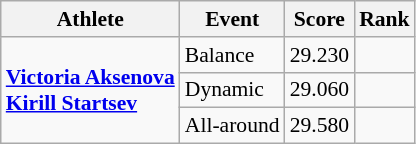<table class="wikitable" style="text-align:center; font-size:90%">
<tr>
<th>Athlete</th>
<th>Event</th>
<th>Score</th>
<th>Rank</th>
</tr>
<tr>
<td rowspan=3 align=left><strong><a href='#'>Victoria Aksenova</a><br><a href='#'>Kirill Startsev</a></strong></td>
<td align=left>Balance</td>
<td>29.230</td>
<td></td>
</tr>
<tr>
<td align=left>Dynamic</td>
<td>29.060</td>
<td></td>
</tr>
<tr>
<td align=left>All-around</td>
<td>29.580</td>
<td></td>
</tr>
</table>
